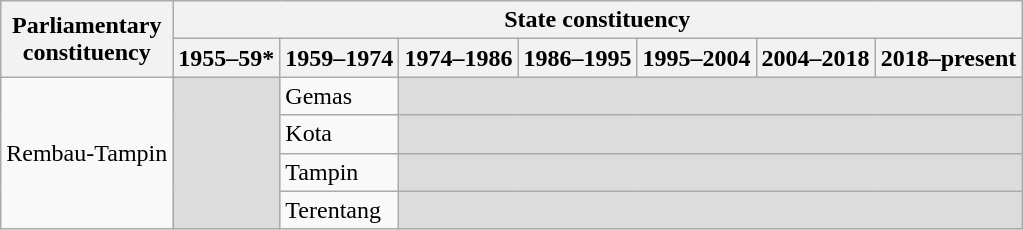<table class="wikitable">
<tr>
<th rowspan="2">Parliamentary<br>constituency</th>
<th colspan="7">State constituency</th>
</tr>
<tr>
<th>1955–59*</th>
<th>1959–1974</th>
<th>1974–1986</th>
<th>1986–1995</th>
<th>1995–2004</th>
<th>2004–2018</th>
<th>2018–present</th>
</tr>
<tr>
<td rowspan="4">Rembau-Tampin</td>
<td rowspan="4" bgcolor="dcdcdc"></td>
<td>Gemas</td>
<td colspan="5" bgcolor="dcdcdc"></td>
</tr>
<tr>
<td>Kota</td>
<td colspan="5" bgcolor="dcdcdc"></td>
</tr>
<tr>
<td>Tampin</td>
<td colspan="5" bgcolor="dcdcdc"></td>
</tr>
<tr>
<td>Terentang</td>
<td colspan="5" bgcolor="dcdcdc"></td>
</tr>
</table>
